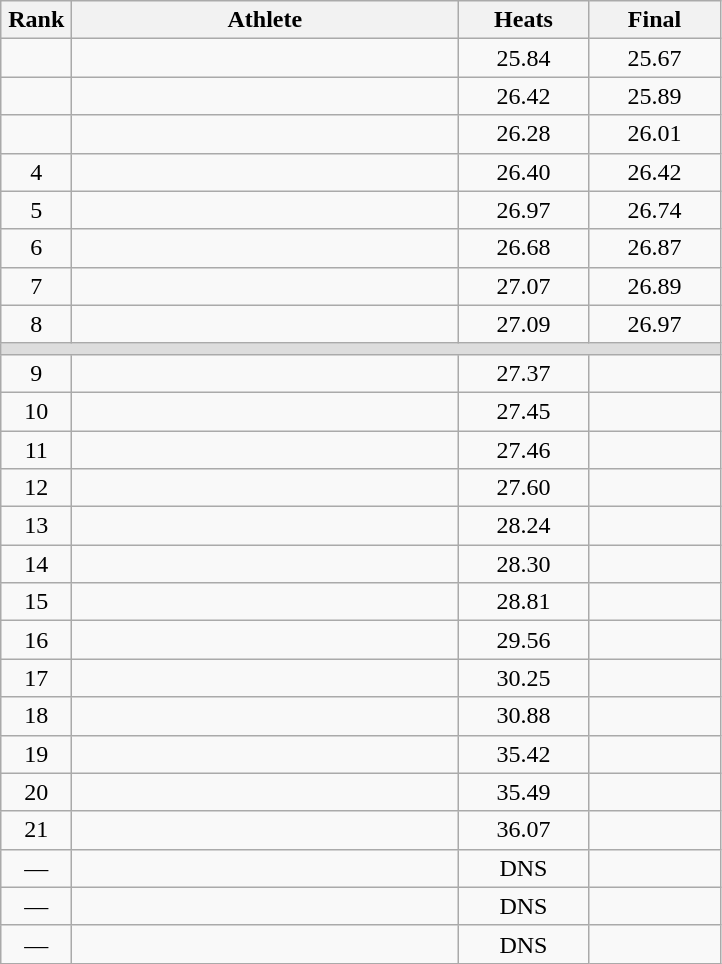<table class=wikitable style="text-align:center">
<tr>
<th width=40>Rank</th>
<th width=250>Athlete</th>
<th width=80>Heats</th>
<th width=80>Final</th>
</tr>
<tr>
<td></td>
<td align=left></td>
<td>25.84</td>
<td>25.67</td>
</tr>
<tr>
<td></td>
<td align=left></td>
<td>26.42</td>
<td>25.89</td>
</tr>
<tr>
<td></td>
<td align=left></td>
<td>26.28</td>
<td>26.01</td>
</tr>
<tr>
<td>4</td>
<td align=left></td>
<td>26.40</td>
<td>26.42</td>
</tr>
<tr>
<td>5</td>
<td align=left></td>
<td>26.97</td>
<td>26.74</td>
</tr>
<tr>
<td>6</td>
<td align=left></td>
<td>26.68</td>
<td>26.87</td>
</tr>
<tr>
<td>7</td>
<td align=left></td>
<td>27.07</td>
<td>26.89</td>
</tr>
<tr>
<td>8</td>
<td align=left></td>
<td>27.09</td>
<td>26.97</td>
</tr>
<tr bgcolor=#DDDDDD>
<td colspan=4></td>
</tr>
<tr>
<td>9</td>
<td align=left></td>
<td>27.37</td>
<td></td>
</tr>
<tr>
<td>10</td>
<td align=left></td>
<td>27.45</td>
<td></td>
</tr>
<tr>
<td>11</td>
<td align=left></td>
<td>27.46</td>
<td></td>
</tr>
<tr>
<td>12</td>
<td align=left></td>
<td>27.60</td>
<td></td>
</tr>
<tr>
<td>13</td>
<td align=left></td>
<td>28.24</td>
<td></td>
</tr>
<tr>
<td>14</td>
<td align=left></td>
<td>28.30</td>
<td></td>
</tr>
<tr>
<td>15</td>
<td align=left></td>
<td>28.81</td>
<td></td>
</tr>
<tr>
<td>16</td>
<td align=left></td>
<td>29.56</td>
<td></td>
</tr>
<tr>
<td>17</td>
<td align=left></td>
<td>30.25</td>
<td></td>
</tr>
<tr>
<td>18</td>
<td align=left></td>
<td>30.88</td>
<td></td>
</tr>
<tr>
<td>19</td>
<td align=left></td>
<td>35.42</td>
<td></td>
</tr>
<tr>
<td>20</td>
<td align=left></td>
<td>35.49</td>
<td></td>
</tr>
<tr>
<td>21</td>
<td align=left></td>
<td>36.07</td>
<td></td>
</tr>
<tr>
<td>—</td>
<td align=left></td>
<td>DNS</td>
<td></td>
</tr>
<tr>
<td>—</td>
<td align=left></td>
<td>DNS</td>
<td></td>
</tr>
<tr>
<td>—</td>
<td align=left></td>
<td>DNS</td>
<td></td>
</tr>
</table>
